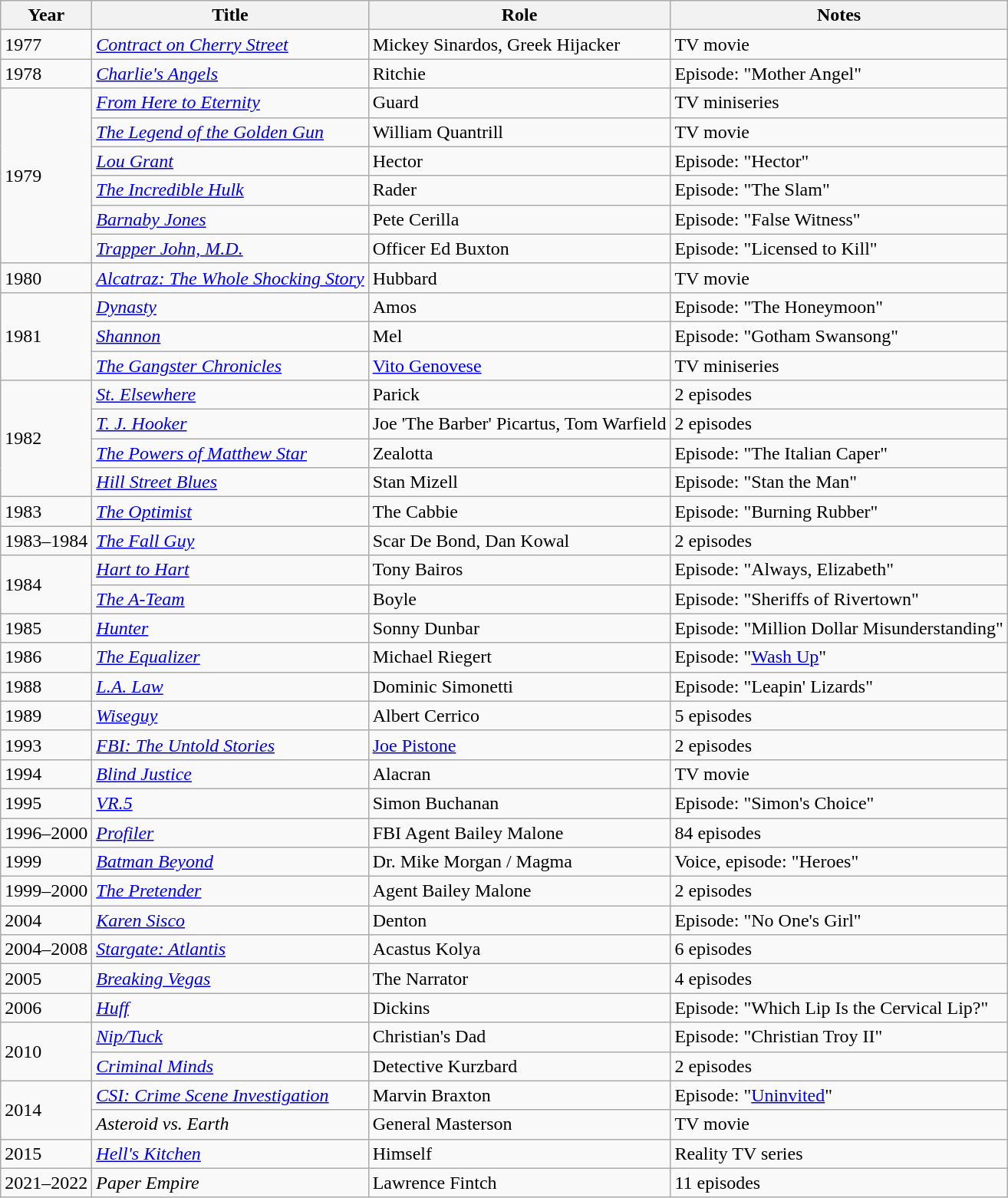<table class="wikitable sortable">
<tr>
<th>Year</th>
<th>Title</th>
<th>Role</th>
<th class="unsortable">Notes</th>
</tr>
<tr>
<td>1977</td>
<td><em><a href='#'>Contract on Cherry Street</a></em></td>
<td>Mickey Sinardos, Greek Hijacker</td>
<td>TV movie</td>
</tr>
<tr>
<td>1978</td>
<td><em><a href='#'>Charlie's Angels</a></em></td>
<td>Ritchie</td>
<td>Episode: "Mother Angel"</td>
</tr>
<tr>
<td rowspan="6">1979</td>
<td><em><a href='#'>From Here to Eternity</a></em></td>
<td>Guard</td>
<td>TV miniseries</td>
</tr>
<tr>
<td><em><a href='#'>The Legend of the Golden Gun</a></em></td>
<td>William Quantrill</td>
<td>TV movie</td>
</tr>
<tr>
<td><em><a href='#'>Lou Grant</a></em></td>
<td>Hector</td>
<td>Episode: "Hector"</td>
</tr>
<tr>
<td><em><a href='#'>The Incredible Hulk</a></em></td>
<td>Rader</td>
<td>Episode: "The Slam"</td>
</tr>
<tr>
<td><em><a href='#'>Barnaby Jones</a></em></td>
<td>Pete Cerilla</td>
<td>Episode: "False Witness"</td>
</tr>
<tr>
<td><em><a href='#'>Trapper John, M.D.</a></em></td>
<td>Officer Ed Buxton</td>
<td>Episode: "Licensed to Kill"</td>
</tr>
<tr>
<td>1980</td>
<td><em><a href='#'>Alcatraz: The Whole Shocking Story</a></em></td>
<td>Hubbard</td>
<td>TV movie</td>
</tr>
<tr>
<td rowspan="3">1981</td>
<td><em><a href='#'>Dynasty</a></em></td>
<td>Amos</td>
<td>Episode: "The Honeymoon"</td>
</tr>
<tr>
<td><em><a href='#'>Shannon</a></em></td>
<td>Mel</td>
<td>Episode: "Gotham Swansong"</td>
</tr>
<tr>
<td><em><a href='#'>The Gangster Chronicles</a></em></td>
<td><a href='#'>Vito Genovese</a></td>
<td>TV miniseries</td>
</tr>
<tr>
<td rowspan="4">1982</td>
<td><em><a href='#'>St. Elsewhere</a></em></td>
<td>Parick</td>
<td>2 episodes</td>
</tr>
<tr>
<td><em><a href='#'>T. J. Hooker</a></em></td>
<td>Joe 'The Barber' Picartus, Tom Warfield</td>
<td>2 episodes</td>
</tr>
<tr>
<td><em><a href='#'>The Powers of Matthew Star</a></em></td>
<td>Zealotta</td>
<td>Episode: "The Italian Caper"</td>
</tr>
<tr>
<td><em><a href='#'>Hill Street Blues</a></em></td>
<td>Stan Mizell</td>
<td>Episode: "Stan the Man"</td>
</tr>
<tr>
<td>1983</td>
<td><a href='#'><em>The Optimist</em></a></td>
<td>The Cabbie</td>
<td>Episode: "Burning Rubber"</td>
</tr>
<tr>
<td>1983–1984</td>
<td><em><a href='#'>The Fall Guy</a></em></td>
<td>Scar De Bond, Dan Kowal</td>
<td>2 episodes</td>
</tr>
<tr>
<td rowspan="2">1984</td>
<td><em><a href='#'>Hart to Hart</a></em></td>
<td>Tony Bairos</td>
<td>Episode: "Always, Elizabeth"</td>
</tr>
<tr>
<td><em><a href='#'>The A-Team</a></em></td>
<td>Boyle</td>
<td>Episode: "Sheriffs of Rivertown"</td>
</tr>
<tr>
<td>1985</td>
<td><em><a href='#'>Hunter</a></em></td>
<td>Sonny Dunbar</td>
<td>Episode: "Million Dollar Misunderstanding"</td>
</tr>
<tr>
<td>1986</td>
<td><em><a href='#'>The Equalizer</a></em></td>
<td>Michael Riegert</td>
<td>Episode: "<a href='#'>Wash Up</a>"</td>
</tr>
<tr>
<td>1988</td>
<td><em><a href='#'>L.A. Law</a></em></td>
<td>Dominic Simonetti</td>
<td>Episode: "Leapin' Lizards"</td>
</tr>
<tr>
<td>1989</td>
<td><em><a href='#'>Wiseguy</a></em></td>
<td>Albert Cerrico</td>
<td>5 episodes</td>
</tr>
<tr>
<td>1993</td>
<td><em><a href='#'>FBI: The Untold Stories</a></em></td>
<td><a href='#'>Joe Pistone</a></td>
<td>2 episodes</td>
</tr>
<tr>
<td>1994</td>
<td><em><a href='#'>Blind Justice</a></em></td>
<td>Alacran</td>
<td>TV movie</td>
</tr>
<tr>
<td>1995</td>
<td><em><a href='#'>VR.5</a></em></td>
<td>Simon Buchanan</td>
<td>Episode: "Simon's Choice"</td>
</tr>
<tr>
<td>1996–2000</td>
<td><em><a href='#'>Profiler</a></em></td>
<td>FBI Agent Bailey Malone</td>
<td>84 episodes</td>
</tr>
<tr>
<td>1999</td>
<td><em><a href='#'>Batman Beyond</a></em></td>
<td>Dr. Mike Morgan / Magma</td>
<td>Voice, episode: "Heroes"</td>
</tr>
<tr>
<td>1999–2000</td>
<td><em><a href='#'>The Pretender</a></em></td>
<td>Agent Bailey Malone</td>
<td>2 episodes</td>
</tr>
<tr>
<td>2004</td>
<td><em><a href='#'>Karen Sisco</a></em></td>
<td>Denton</td>
<td>Episode: "No One's Girl"</td>
</tr>
<tr>
<td>2004–2008</td>
<td><em><a href='#'>Stargate: Atlantis</a></em></td>
<td>Acastus Kolya</td>
<td>6 episodes</td>
</tr>
<tr>
<td>2005</td>
<td><em><a href='#'>Breaking Vegas</a></em></td>
<td>The Narrator</td>
<td>4 episodes</td>
</tr>
<tr>
<td>2006</td>
<td><em><a href='#'>Huff</a></em></td>
<td>Dickins</td>
<td>Episode: "Which Lip Is the Cervical Lip?"</td>
</tr>
<tr>
<td rowspan=2>2010</td>
<td><em><a href='#'>Nip/Tuck</a></em></td>
<td>Christian's Dad</td>
<td>Episode: "Christian Troy II"</td>
</tr>
<tr>
<td><em><a href='#'>Criminal Minds</a></em></td>
<td>Detective Kurzbard</td>
<td>2 episodes</td>
</tr>
<tr>
<td rowspan=2>2014</td>
<td><em><a href='#'>CSI: Crime Scene Investigation</a></em></td>
<td>Marvin Braxton</td>
<td>Episode: "<a href='#'>Uninvited</a>"</td>
</tr>
<tr>
<td><em>Asteroid vs. Earth</em></td>
<td>General Masterson</td>
<td>TV movie</td>
</tr>
<tr>
<td>2015</td>
<td><em><a href='#'>Hell's Kitchen</a></em></td>
<td>Himself</td>
<td>Reality TV series</td>
</tr>
<tr>
<td>2021–2022</td>
<td><em>Paper Empire</em></td>
<td>Lawrence Fintch</td>
<td>11 episodes</td>
</tr>
</table>
